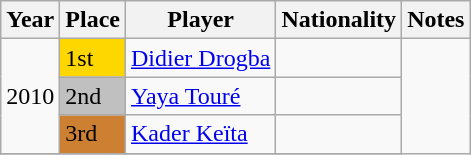<table class="wikitable" class="toccolours" style="border-collapse:collapse; margin-left:0.5em; margin-bottom:0.5em" border=1 cellpadding=2 cellspacing=0>
<tr bgcolor=#F2F2F2>
<th>Year</th>
<th>Place</th>
<th>Player</th>
<th>Nationality</th>
<th>Notes</th>
</tr>
<tr>
<td rowspan="3">2010</td>
<td bgcolor=gold>1st</td>
<td><a href='#'>Didier Drogba</a></td>
<td></td>
</tr>
<tr>
<td bgcolor=silver>2nd</td>
<td><a href='#'>Yaya Touré</a></td>
<td></td>
</tr>
<tr>
<td bgcolor=#CD7F32>3rd</td>
<td><a href='#'>Kader Keïta</a></td>
<td></td>
</tr>
<tr>
</tr>
</table>
